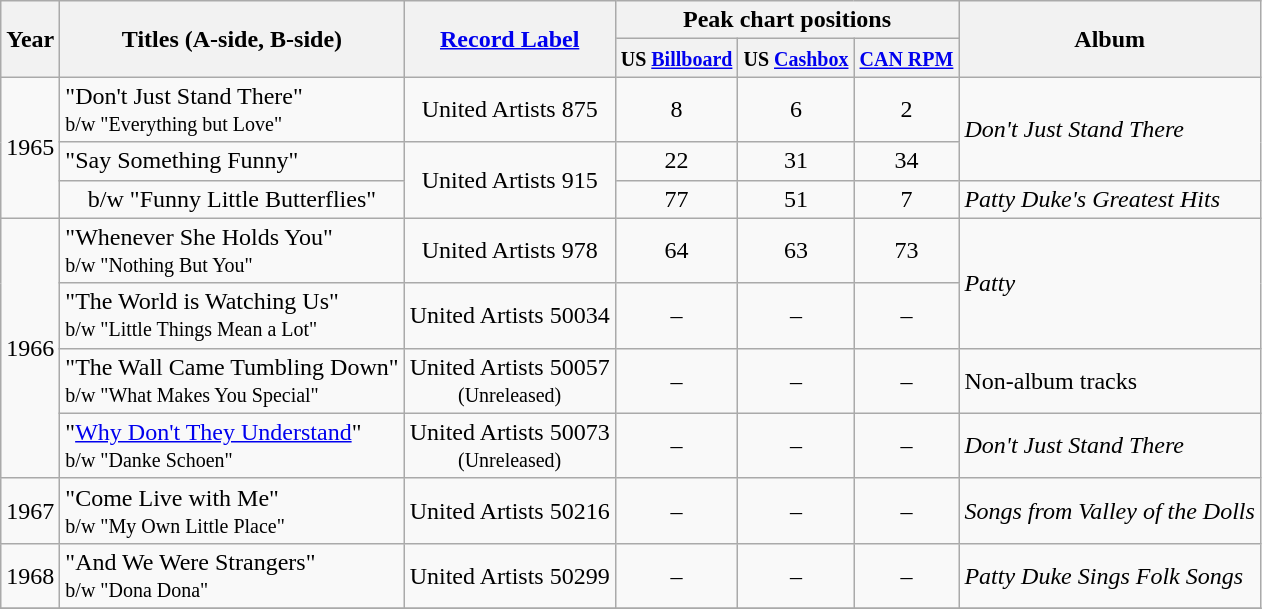<table class="wikitable" style=text-align:center;>
<tr>
<th rowspan="2">Year</th>
<th rowspan="2">Titles (A-side, B-side)</th>
<th rowspan="2"><a href='#'>Record Label</a></th>
<th colspan="3">Peak chart positions</th>
<th rowspan="2">Album</th>
</tr>
<tr>
<th style="text-align:center;"><small>US <a href='#'>Billboard</a></small></th>
<th style="text-align:center;"><small>US <a href='#'>Cashbox</a></small></th>
<th><a href='#'><small>CAN RPM</small></a></th>
</tr>
<tr>
<td rowspan="3">1965</td>
<td style="text-align:left;">"Don't Just Stand There"<br><small>b/w "Everything but Love"</small></td>
<td style="text-align:center;">United Artists 875</td>
<td style="text-align:center;">8</td>
<td style="text-align:center;">6</td>
<td>2</td>
<td style="text-align:left;" rowspan=2><em>Don't Just Stand There</em></td>
</tr>
<tr>
<td style="text-align:left;">"Say Something Funny"</td>
<td style="text-align:center;" rowspan="2">United Artists 915</td>
<td style="text-align:center;">22</td>
<td style="text-align:center;">31</td>
<td>34</td>
</tr>
<tr>
<td>b/w "Funny Little Butterflies"</td>
<td>77</td>
<td>51</td>
<td>7</td>
<td style="text-align:left;"><em>Patty Duke's Greatest Hits</em></td>
</tr>
<tr>
<td rowspan="4">1966</td>
<td style="text-align:left;">"Whenever She Holds You"<br><small>b/w "Nothing But You"</small></td>
<td style="text-align:center;">United Artists 978</td>
<td style="text-align:center;">64</td>
<td style="text-align:center;">63</td>
<td>73</td>
<td style="text-align:left;" rowspan="2"><em>Patty</em></td>
</tr>
<tr>
<td style="text-align:left;">"The World is Watching Us"<br><small>b/w "Little Things Mean a Lot"</small></td>
<td style="text-align:center;">United Artists 50034</td>
<td style="text-align:center;">–</td>
<td style="text-align:center;">–</td>
<td>–</td>
</tr>
<tr>
<td style="text-align:left;">"The Wall Came Tumbling Down"<br><small>b/w "What Makes You Special"</small></td>
<td style="text-align:center;">United Artists 50057<br><small>(Unreleased)</small></td>
<td style="text-align:center;">–</td>
<td style="text-align:center;">–</td>
<td>–</td>
<td style="text-align:left;">Non-album tracks</td>
</tr>
<tr>
<td style="text-align:left;">"<a href='#'>Why Don't They Understand</a>"<br><small>b/w "Danke Schoen"</small></td>
<td style="text-align:center;">United Artists 50073<br><small>(Unreleased)</small></td>
<td style="text-align:center;">–</td>
<td style="text-align:center;">–</td>
<td>–</td>
<td style="text-align:left;"><em>Don't Just Stand There</em></td>
</tr>
<tr>
<td>1967</td>
<td style="text-align:left;">"Come Live with Me"<br><small>b/w "My Own Little Place"</small></td>
<td style="text-align:center;">United Artists 50216</td>
<td style="text-align:center;">–</td>
<td style="text-align:center;">–</td>
<td>–</td>
<td style="text-align:left;"><em>Songs from Valley of the Dolls</em></td>
</tr>
<tr>
<td>1968</td>
<td style="text-align:left;">"And We Were Strangers"<br><small>b/w "Dona Dona"</small></td>
<td style="text-align:center;">United Artists 50299</td>
<td style="text-align:center;">–</td>
<td style="text-align:center;">–</td>
<td>–</td>
<td style="text-align:left;"><em>Patty Duke Sings Folk Songs</em></td>
</tr>
<tr>
</tr>
</table>
